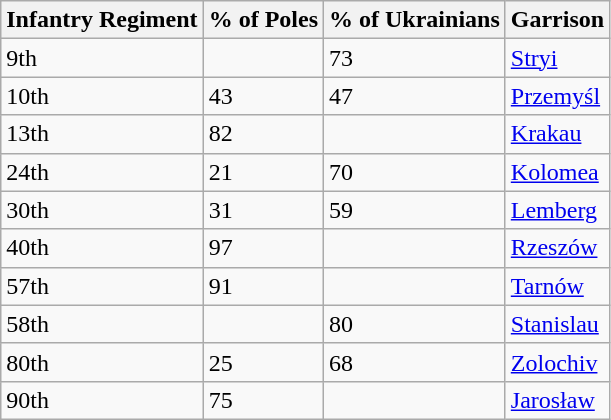<table class="wikitable sortable">
<tr>
<th>Infantry Regiment</th>
<th>% of Poles</th>
<th>% of Ukrainians</th>
<th>Garrison</th>
</tr>
<tr>
<td>9th</td>
<td></td>
<td>73</td>
<td><a href='#'>Stryi</a></td>
</tr>
<tr>
<td>10th</td>
<td>43</td>
<td>47</td>
<td><a href='#'>Przemyśl</a></td>
</tr>
<tr>
<td>13th</td>
<td>82</td>
<td></td>
<td><a href='#'>Krakau</a></td>
</tr>
<tr>
<td>24th</td>
<td>21</td>
<td>70</td>
<td><a href='#'>Kolomea</a></td>
</tr>
<tr>
<td>30th</td>
<td>31</td>
<td>59</td>
<td><a href='#'>Lemberg</a></td>
</tr>
<tr>
<td>40th</td>
<td>97</td>
<td></td>
<td><a href='#'>Rzeszów</a></td>
</tr>
<tr>
<td>57th</td>
<td>91</td>
<td></td>
<td><a href='#'>Tarnów</a></td>
</tr>
<tr>
<td>58th</td>
<td></td>
<td>80</td>
<td><a href='#'>Stanislau</a></td>
</tr>
<tr>
<td>80th</td>
<td>25</td>
<td>68</td>
<td><a href='#'>Zolochiv</a></td>
</tr>
<tr>
<td>90th</td>
<td>75</td>
<td></td>
<td><a href='#'>Jarosław</a></td>
</tr>
</table>
